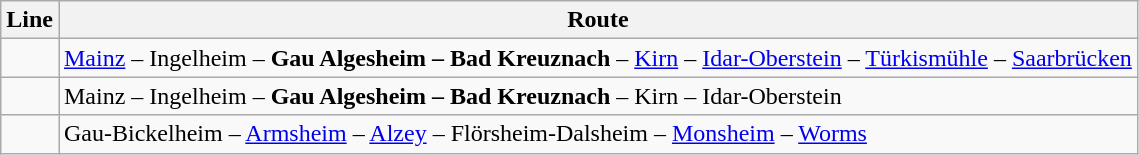<table class="wikitable">
<tr>
<th>Line</th>
<th>Route</th>
</tr>
<tr>
<td></td>
<td><small></small> <a href='#'>Mainz</a> – Ingelheim – <strong>Gau Algesheim – Bad Kreuznach</strong> – <a href='#'>Kirn</a> – <a href='#'>Idar-Oberstein</a> – <a href='#'>Türkismühle</a> – <a href='#'>Saarbrücken</a></td>
</tr>
<tr>
<td></td>
<td>Mainz – Ingelheim – <strong>Gau Algesheim – Bad Kreuznach</strong> – Kirn – Idar-Oberstein</td>
</tr>
<tr>
<td></td>
<td>  Gau-Bickelheim – <a href='#'>Armsheim</a> – <a href='#'>Alzey</a> – Flörsheim-Dalsheim – <a href='#'>Monsheim</a> – <a href='#'>Worms</a></td>
</tr>
</table>
